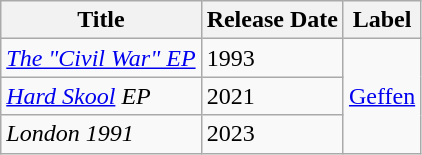<table class="wikitable">
<tr>
<th>Title</th>
<th>Release Date</th>
<th>Label</th>
</tr>
<tr>
<td><em><a href='#'>The "Civil War" EP</a></em></td>
<td>1993</td>
<td rowspan="3"><a href='#'>Geffen</a></td>
</tr>
<tr>
<td><em><a href='#'>Hard Skool</a> EP</em></td>
<td>2021</td>
</tr>
<tr>
<td><em>London 1991</em></td>
<td>2023</td>
</tr>
</table>
